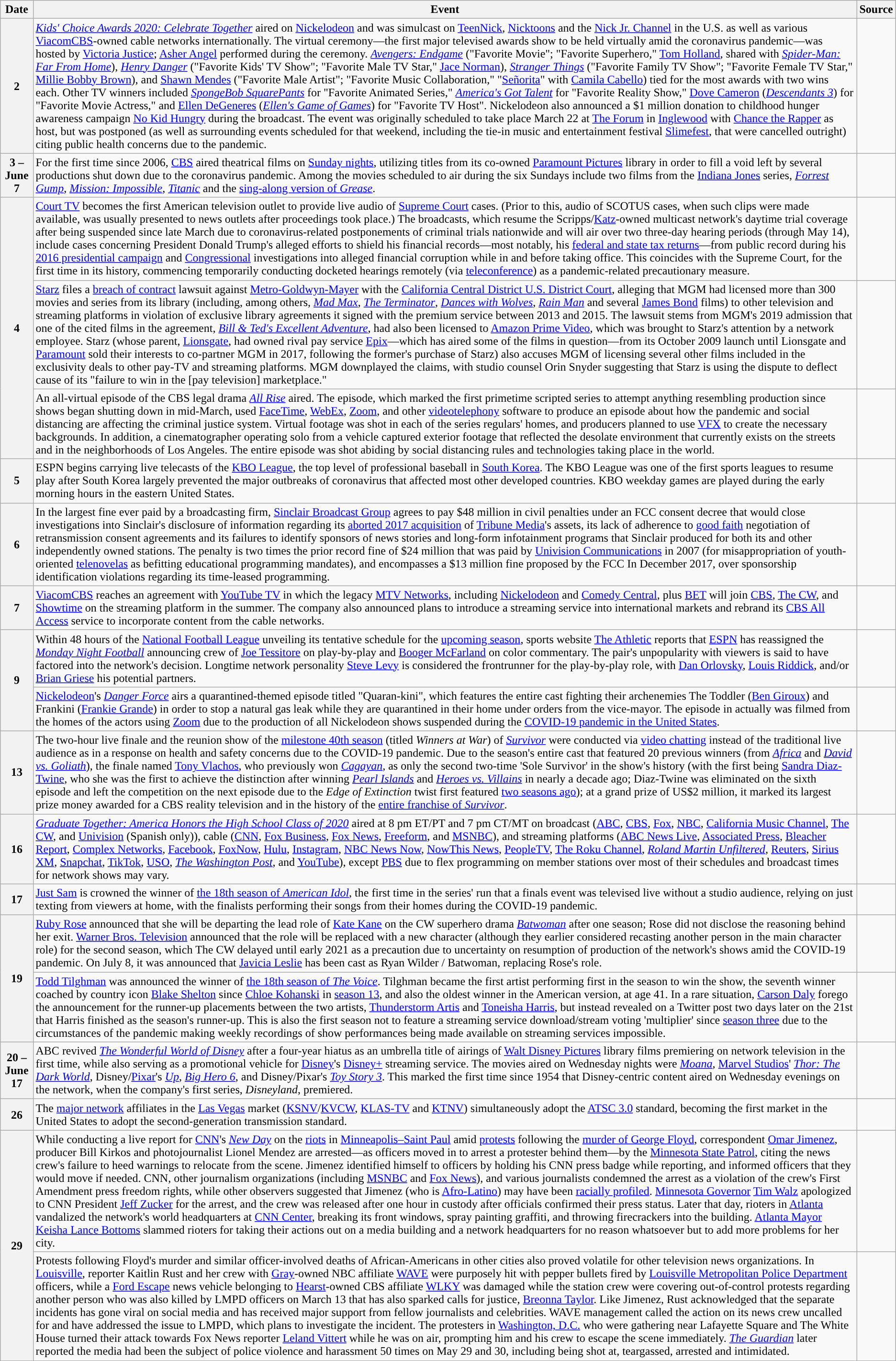<table class="wikitable">
<tr>
<th>Date</th>
<th>Event</th>
<th>Source</th>
</tr>
<tr>
<th>2</th>
<td><em><a href='#'>Kids' Choice Awards 2020: Celebrate Together</a></em> aired on <a href='#'>Nickelodeon</a> and was simulcast on <a href='#'>TeenNick</a>, <a href='#'>Nicktoons</a> and the <a href='#'>Nick Jr. Channel</a> in the U.S. as well as various <a href='#'>ViacomCBS</a>-owned cable networks internationally. The virtual ceremony—the first major televised awards show to be held virtually amid the coronavirus pandemic—was hosted by <a href='#'>Victoria Justice</a>; <a href='#'>Asher Angel</a> performed during the ceremony. <em><a href='#'>Avengers: Endgame</a></em> ("Favorite Movie"; "Favorite Superhero," <a href='#'>Tom Holland</a>, shared with <em><a href='#'>Spider-Man: Far From Home</a></em>), <em><a href='#'>Henry Danger</a></em> ("Favorite Kids' TV Show"; "Favorite Male TV Star," <a href='#'>Jace Norman</a>), <em><a href='#'>Stranger Things</a></em> ("Favorite Family TV Show"; "Favorite Female TV Star," <a href='#'>Millie Bobby Brown</a>), and <a href='#'>Shawn Mendes</a> ("Favorite Male Artist"; "Favorite Music Collaboration," "<a href='#'>Señorita</a>" with <a href='#'>Camila Cabello</a>) tied for the most awards with two wins each. Other TV winners included <em><a href='#'>SpongeBob SquarePants</a></em> for "Favorite Animated Series," <em><a href='#'>America's Got Talent</a></em> for "Favorite Reality Show," <a href='#'>Dove Cameron</a> (<em><a href='#'>Descendants 3</a></em>) for "Favorite Movie Actress," and <a href='#'>Ellen DeGeneres</a> (<em><a href='#'>Ellen's Game of Games</a></em>) for "Favorite TV Host". Nickelodeon also announced a $1 million donation to childhood hunger awareness campaign <a href='#'>No Kid Hungry</a> during the broadcast. The event was originally scheduled to take place March 22 at <a href='#'>The Forum</a> in <a href='#'>Inglewood</a> with <a href='#'>Chance the Rapper</a> as host, but was postponed (as well as surrounding events scheduled for that weekend, including the tie-in music and entertainment festival <a href='#'>Slimefest</a>, that were cancelled outright) citing public health concerns due to the pandemic.</td>
<td><br></td>
</tr>
<tr>
<th>3 – June 7</th>
<td>For the first time since 2006, <a href='#'>CBS</a> aired theatrical films on <a href='#'>Sunday nights</a>, utilizing titles from its co-owned <a href='#'>Paramount Pictures</a> library in order to fill a void left by several productions shut down due to the coronavirus pandemic. Among the movies scheduled to air during the six Sundays include two films from the <a href='#'>Indiana Jones</a> series, <em><a href='#'>Forrest Gump</a></em>, <em><a href='#'>Mission: Impossible</a></em>, <em><a href='#'>Titanic</a></em> and the <a href='#'>sing-along version of <em>Grease</em></a>.</td>
<td></td>
</tr>
<tr>
<th rowspan=3>4</th>
<td><a href='#'>Court TV</a> becomes the first American television outlet to provide live audio of <a href='#'>Supreme Court</a> cases. (Prior to this, audio of SCOTUS cases, when such clips were made available, was usually presented to news outlets after proceedings took place.) The broadcasts, which resume the Scripps/<a href='#'>Katz</a>-owned multicast network's daytime trial coverage after being suspended since late March due to coronavirus-related postponements of criminal trials nationwide and will air over two three-day hearing periods (through May 14), include cases concerning President Donald Trump's alleged efforts to shield his financial records—most notably, his <a href='#'>federal and state tax returns</a>—from public record during his <a href='#'>2016 presidential campaign</a> and <a href='#'>Congressional</a> investigations into alleged financial corruption while in and before taking office. This coincides with the Supreme Court, for the first time in its history, commencing temporarily conducting docketed hearings remotely (via <a href='#'>teleconference</a>) as a pandemic-related precautionary measure.</td>
<td></td>
</tr>
<tr>
<td><a href='#'>Starz</a> files a <a href='#'>breach of contract</a> lawsuit against <a href='#'>Metro-Goldwyn-Mayer</a> with the <a href='#'>California Central District U.S. District Court</a>, alleging that MGM had licensed more than 300 movies and series from its library (including, among others, <em><a href='#'>Mad Max</a></em>, <em><a href='#'>The Terminator</a></em>, <em><a href='#'>Dances with Wolves</a></em>, <em><a href='#'>Rain Man</a></em> and several <a href='#'>James Bond</a> films) to other television and streaming platforms in violation of exclusive library agreements it signed with the premium service between 2013 and 2015. The lawsuit stems from MGM's 2019 admission that one of the cited films in the agreement, <em><a href='#'>Bill & Ted's Excellent Adventure</a></em>, had also been licensed to <a href='#'>Amazon Prime Video</a>, which was brought to Starz's attention by a network employee. Starz (whose parent, <a href='#'>Lionsgate</a>, had owned rival pay service <a href='#'>Epix</a>—which has aired some of the films in question—from its October 2009 launch until Lionsgate and <a href='#'>Paramount</a> sold their interests to co-partner MGM in 2017, following the former's purchase of Starz) also accuses MGM of licensing several other films included in the exclusivity deals to other pay-TV and streaming platforms. MGM downplayed the claims, with studio counsel Orin Snyder suggesting that Starz is using the dispute to deflect cause of its "failure to win in the [pay television] marketplace."</td>
<td></td>
</tr>
<tr>
<td>An all-virtual episode of the CBS legal drama <em><a href='#'>All Rise</a></em> aired. The episode, which marked the first primetime scripted series to attempt anything resembling production since shows began shutting down in mid-March, used <a href='#'>FaceTime</a>, <a href='#'>WebEx</a>, <a href='#'>Zoom</a>, and other <a href='#'>videotelephony</a> software to produce an episode about how the pandemic and social distancing are affecting the criminal justice system. Virtual footage was shot in each of the series regulars' homes, and producers planned to use <a href='#'>VFX</a> to create the necessary backgrounds. In addition, a cinematographer operating solo from a vehicle captured exterior footage that reflected the desolate environment that currently exists on the streets and in the neighborhoods of Los Angeles. The entire episode was shot abiding by social distancing rules and technologies taking place in the world.</td>
<td></td>
</tr>
<tr>
<th>5</th>
<td>ESPN begins carrying live telecasts of the <a href='#'>KBO League</a>, the top level of professional baseball in <a href='#'>South Korea</a>. The KBO League was one of the first sports leagues to resume play after South Korea largely prevented the major outbreaks of coronavirus that affected most other developed countries. KBO weekday games are played during the early morning hours in the eastern United States.</td>
<td></td>
</tr>
<tr>
<th>6</th>
<td>In the largest fine ever paid by a broadcasting firm, <a href='#'>Sinclair Broadcast Group</a> agrees to pay $48 million in civil penalties under an FCC consent decree that would close investigations into Sinclair's disclosure of information regarding its <a href='#'>aborted 2017 acquisition</a> of <a href='#'>Tribune Media</a>'s assets, its lack of adherence to <a href='#'>good faith</a> negotiation of retransmission consent agreements and its failures to identify sponsors of news stories and long-form infotainment programs that Sinclair produced for both its and other independently owned stations. The penalty is two times the prior record fine of $24 million that was paid by <a href='#'>Univision Communications</a> in 2007 (for misappropriation of youth-oriented <a href='#'>telenovelas</a> as befitting educational programming mandates), and encompasses a $13 million fine proposed by the FCC In December 2017, over sponsorship identification violations regarding its time-leased programming.</td>
<td></td>
</tr>
<tr>
<th>7</th>
<td><a href='#'>ViacomCBS</a> reaches an agreement with <a href='#'>YouTube TV</a> in which the legacy <a href='#'>MTV Networks</a>, including <a href='#'>Nickelodeon</a> and <a href='#'>Comedy Central</a>, plus <a href='#'>BET</a> will join <a href='#'>CBS</a>, <a href='#'>The CW</a>, and <a href='#'>Showtime</a> on the streaming platform in the summer. The company also announced plans to introduce a streaming service into international markets and rebrand its <a href='#'>CBS All Access</a> service to incorporate content from the cable networks.</td>
<td></td>
</tr>
<tr>
<th rowspan=2>9</th>
<td>Within 48 hours of the <a href='#'>National Football League</a> unveiling its tentative schedule for the <a href='#'>upcoming season</a>, sports website <a href='#'>The Athletic</a> reports that <a href='#'>ESPN</a> has reassigned the <em><a href='#'>Monday Night Football</a></em> announcing crew of <a href='#'>Joe Tessitore</a> on play-by-play and <a href='#'>Booger McFarland</a> on color commentary. The pair's unpopularity with viewers is said to have factored into the network's decision. Longtime network personality <a href='#'>Steve Levy</a> is considered the frontrunner for the play-by-play role, with <a href='#'>Dan Orlovsky</a>, <a href='#'>Louis Riddick</a>, and/or <a href='#'>Brian Griese</a> his potential partners.</td>
<td></td>
</tr>
<tr>
<td><a href='#'>Nickelodeon</a>'s <em><a href='#'>Danger Force</a></em> airs a quarantined-themed episode titled "Quaran-kini", which features the entire cast fighting their archenemies The Toddler (<a href='#'>Ben Giroux</a>) and Frankini (<a href='#'>Frankie Grande</a>) in order to stop a natural gas leak while they are quarantined in their home under orders from the vice-mayor. The episode in actually was filmed from the homes of the actors using <a href='#'>Zoom</a> due to the production of all Nickelodeon shows suspended during the <a href='#'>COVID-19 pandemic in the United States</a>.</td>
<td></td>
</tr>
<tr>
<th>13</th>
<td>The two-hour live finale and the reunion show of the <a href='#'>milestone 40th season</a> (titled <em>Winners at War</em>) of <em><a href='#'>Survivor</a></em> were conducted via <a href='#'>video chatting</a> instead of the traditional live audience as in a response on health and safety concerns due to the COVID-19 pandemic. Due to the season's entire cast that featured 20 previous winners (from <em><a href='#'>Africa</a></em> and <em><a href='#'>David vs. Goliath</a></em>), the finale named <a href='#'>Tony Vlachos</a>, who previously won <em><a href='#'>Cagayan</a></em>, as only the second two-time 'Sole Survivor' in the show's history (with the first being <a href='#'>Sandra Diaz-Twine</a>, who she was the first to achieve the distinction after winning <em><a href='#'>Pearl Islands</a></em> and <em><a href='#'>Heroes vs. Villains</a></em> in nearly a decade ago; Diaz-Twine was eliminated on the sixth episode and left the competition on the next episode due to the <em>Edge of Extinction</em> twist first featured <a href='#'>two seasons ago</a>); at a grand prize of US$2 million, it marked its largest prize money awarded for a CBS reality television and in the history of the <a href='#'>entire franchise of <em>Survivor</em></a>.</td>
<td></td>
</tr>
<tr>
<th>16</th>
<td><em><a href='#'>Graduate Together: America Honors the High School Class of 2020</a></em> aired at 8 pm ET/PT and 7 pm CT/MT on broadcast (<a href='#'>ABC</a>, <a href='#'>CBS</a>, <a href='#'>Fox</a>, <a href='#'>NBC</a>, <a href='#'>California Music Channel</a>, <a href='#'>The CW</a>, and <a href='#'>Univision</a> (Spanish only)), cable (<a href='#'>CNN</a>, <a href='#'>Fox Business</a>, <a href='#'>Fox News</a>, <a href='#'>Freeform</a>, and <a href='#'>MSNBC</a>), and streaming platforms (<a href='#'>ABC News Live</a>, <a href='#'>Associated Press</a>, <a href='#'>Bleacher Report</a>, <a href='#'>Complex Networks</a>, <a href='#'>Facebook</a>, <a href='#'>FoxNow</a>, <a href='#'>Hulu</a>, <a href='#'>Instagram</a>, <a href='#'>NBC News Now</a>, <a href='#'>NowThis News</a>, <a href='#'>PeopleTV</a>, <a href='#'>The Roku Channel</a>, <em><a href='#'>Roland Martin Unfiltered</a></em>, <a href='#'>Reuters</a>, <a href='#'>Sirius XM</a>, <a href='#'>Snapchat</a>, <a href='#'>TikTok</a>, <a href='#'>USO</a>, <em><a href='#'>The Washington Post</a></em>, and <a href='#'>YouTube</a>), except <a href='#'>PBS</a> due to flex programming on member stations over most of their schedules and broadcast times for network shows may vary.</td>
<td></td>
</tr>
<tr>
<th>17</th>
<td><a href='#'>Just Sam</a> is crowned the winner of <a href='#'>the 18th season of <em>American Idol</em></a>, the first time in the series' run that a finals event was televised live without a studio audience, relying on just texting from viewers at home, with the finalists performing their songs from their homes during the COVID-19 pandemic.</td>
<td></td>
</tr>
<tr>
<th rowspan=2>19</th>
<td><a href='#'>Ruby Rose</a> announced that she will be departing the lead role of <a href='#'>Kate Kane</a> on the CW superhero drama <em><a href='#'>Batwoman</a></em> after one season; Rose did not disclose the reasoning behind her exit. <a href='#'>Warner Bros. Television</a> announced that the role will be replaced with a new character (although they earlier considered recasting another person in the main character role) for the second season, which The CW delayed until early 2021 as a precaution due to uncertainty on resumption of production of the network's shows amid the COVID-19 pandemic. On July 8, it was announced that <a href='#'>Javicia Leslie</a> has been cast as Ryan Wilder / Batwoman, replacing Rose's role.</td>
<td></td>
</tr>
<tr>
<td><a href='#'>Todd Tilghman</a> was announced the winner of <a href='#'>the 18th season of <em>The Voice</em></a>. Tilghman became the first artist performing first in the season to win the show, the seventh winner coached by country icon <a href='#'>Blake Shelton</a> since <a href='#'>Chloe Kohanski</a> in <a href='#'>season 13</a>, and also the oldest winner in the American version, at age 41. In a rare situation, <a href='#'>Carson Daly</a> forego the announcement for the runner-up placements between the two artists, <a href='#'>Thunderstorm Artis</a> and <a href='#'>Toneisha Harris</a>, but instead revealed on a Twitter post two days later on the 21st that Harris finished as the season's runner-up. This is also the first season not to feature a streaming service download/stream voting 'multiplier' since <a href='#'>season three</a> due to the circumstances of the pandemic making weekly recordings of show performances being made available on streaming services impossible.</td>
<td><br></td>
</tr>
<tr>
<th>20 – June 17</th>
<td>ABC revived <em><a href='#'>The Wonderful World of Disney</a></em> after a four-year hiatus as an umbrella title of airings of <a href='#'>Walt Disney Pictures</a> library films premiering on network television in the first time, while also serving as a promotional vehicle for <a href='#'>Disney</a>'s <a href='#'>Disney+</a> streaming service. The movies aired on Wednesday nights were <em><a href='#'>Moana</a></em>, <a href='#'>Marvel Studios</a>' <em><a href='#'>Thor: The Dark World</a></em>, Disney/<a href='#'>Pixar</a>'s <em><a href='#'>Up</a></em>, <em><a href='#'>Big Hero 6</a></em>, and Disney/Pixar's <em><a href='#'>Toy Story 3</a></em>. This marked the first time since 1954 that Disney-centric content aired on Wednesday evenings on the network, when the company's first series, <em>Disneyland</em>, premiered.</td>
<td></td>
</tr>
<tr>
<th>26</th>
<td>The <a href='#'>major network</a> affiliates in the <a href='#'>Las Vegas</a> market (<a href='#'>KSNV</a>/<a href='#'>KVCW</a>, <a href='#'>KLAS-TV</a> and <a href='#'>KTNV</a>) simultaneously adopt the <a href='#'>ATSC 3.0</a> standard, becoming the first market in the United States to adopt the second-generation transmission standard.</td>
<td></td>
</tr>
<tr>
<th rowspan=2>29</th>
<td>While conducting a live report for <a href='#'>CNN</a>'s <em><a href='#'>New Day</a></em> on the <a href='#'>riots</a> in <a href='#'>Minneapolis–Saint Paul</a> amid <a href='#'>protests</a> following the <a href='#'>murder of George Floyd</a>, correspondent <a href='#'>Omar Jimenez</a>, producer Bill Kirkos and photojournalist Lionel Mendez are arrested—as officers moved in to arrest a protester behind them—by the <a href='#'>Minnesota State Patrol</a>, citing the news crew's failure to heed warnings to relocate from the scene. Jimenez identified himself to officers by holding his CNN press badge while reporting, and informed officers that they would move if needed. CNN, other journalism organizations (including <a href='#'>MSNBC</a> and <a href='#'>Fox News</a>), and various journalists condemned the arrest as a violation of the crew's First Amendment press freedom rights, while other observers suggested that Jimenez (who is <a href='#'>Afro-Latino</a>) may have been <a href='#'>racially profiled</a>. <a href='#'>Minnesota Governor</a> <a href='#'>Tim Walz</a> apologized to CNN President <a href='#'>Jeff Zucker</a> for the arrest, and the crew was released after one hour in custody after officials confirmed their press status. Later that day, rioters in <a href='#'>Atlanta</a> vandalized the network's world headquarters at <a href='#'>CNN Center</a>, breaking its front windows, spray painting graffiti, and throwing firecrackers into the building. <a href='#'>Atlanta Mayor</a> <a href='#'>Keisha Lance Bottoms</a> slammed rioters for taking their actions out on a media building and a network headquarters for no reason whatsoever but to add more problems for her city.</td>
<td><br></td>
</tr>
<tr>
<td>Protests following Floyd's murder and similar officer-involved deaths of African-Americans in other cities also proved volatile for other television news organizations. In <a href='#'>Louisville</a>, reporter Kaitlin Rust and her crew with <a href='#'>Gray</a>-owned NBC affiliate <a href='#'>WAVE</a> were purposely hit with pepper bullets fired by <a href='#'>Louisville Metropolitan Police Department</a> officers, while a <a href='#'>Ford Escape</a> news vehicle belonging to <a href='#'>Hearst</a>-owned CBS affiliate <a href='#'>WLKY</a> was damaged while the station crew were covering out-of-control protests regarding another person who was also killed by LMPD officers on March 13 that has also sparked calls for justice, <a href='#'>Breonna Taylor</a>. Like Jimenez, Rust acknowledged that the separate incidents has gone viral on social media and has received major support from fellow journalists and celebrities. WAVE management called the action on its news crew uncalled for and have addressed the issue to LMPD, which plans to investigate the incident. The protesters in <a href='#'>Washington, D.C.</a> who were gathering near Lafayette Square and The White House turned their attack towards Fox News reporter <a href='#'>Leland Vittert</a> while he was on air, prompting him and his crew to escape the scene immediately.  <em><a href='#'>The Guardian</a></em> later reported the media had been the subject of police violence and harassment 50 times on May 29 and 30, including being shot at, teargassed, arrested and intimidated.</td>
<td><br><br></td>
</tr>
</table>
